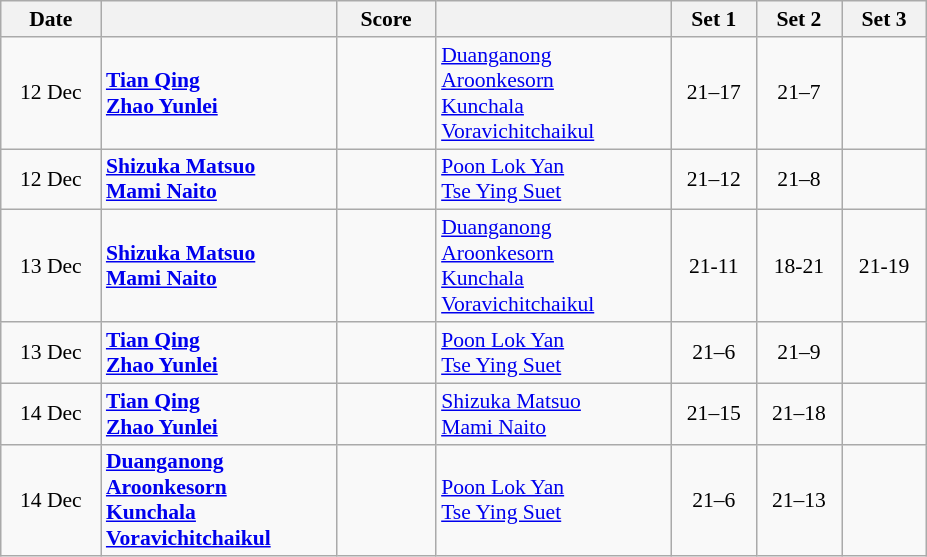<table class="wikitable" style="text-align: center; font-size:90% ">
<tr>
<th width="60">Date</th>
<th align="right" width="150"></th>
<th width="60">Score</th>
<th align="left" width="150"></th>
<th width="50">Set 1</th>
<th width="50">Set 2</th>
<th width="50">Set 3</th>
</tr>
<tr>
<td>12 Dec</td>
<td align=left><strong> <a href='#'>Tian Qing</a><br> <a href='#'>Zhao Yunlei</a></strong></td>
<td align=center></td>
<td align=left> <a href='#'>Duanganong Aroonkesorn</a><br> <a href='#'>Kunchala Voravichitchaikul</a></td>
<td>21–17</td>
<td>21–7</td>
<td></td>
</tr>
<tr>
<td>12 Dec</td>
<td align=left><strong> <a href='#'>Shizuka Matsuo</a><br> <a href='#'>Mami Naito</a></strong></td>
<td align=center></td>
<td align=left> <a href='#'>Poon Lok Yan</a><br> <a href='#'>Tse Ying Suet</a></td>
<td>21–12</td>
<td>21–8</td>
<td></td>
</tr>
<tr>
<td>13 Dec</td>
<td align=left><strong> <a href='#'>Shizuka Matsuo</a><br> <a href='#'>Mami Naito</a></strong></td>
<td align=center></td>
<td align=left> <a href='#'>Duanganong Aroonkesorn</a><br> <a href='#'>Kunchala Voravichitchaikul</a></td>
<td>21-11</td>
<td>18-21</td>
<td>21-19</td>
</tr>
<tr>
<td>13 Dec</td>
<td align=left><strong> <a href='#'>Tian Qing</a><br> <a href='#'>Zhao Yunlei</a></strong></td>
<td align=center></td>
<td align=left> <a href='#'>Poon Lok Yan</a><br> <a href='#'>Tse Ying Suet</a></td>
<td>21–6</td>
<td>21–9</td>
<td></td>
</tr>
<tr>
<td>14 Dec</td>
<td align=left><strong> <a href='#'>Tian Qing</a><br> <a href='#'>Zhao Yunlei</a></strong></td>
<td align=center></td>
<td align=left> <a href='#'>Shizuka Matsuo</a><br> <a href='#'>Mami Naito</a></td>
<td>21–15</td>
<td>21–18</td>
<td></td>
</tr>
<tr>
<td>14 Dec</td>
<td align=left><strong> <a href='#'>Duanganong Aroonkesorn</a><br> <a href='#'>Kunchala Voravichitchaikul</a></strong></td>
<td align=center></td>
<td align=left> <a href='#'>Poon Lok Yan</a><br> <a href='#'>Tse Ying Suet</a></td>
<td>21–6</td>
<td>21–13</td>
<td></td>
</tr>
</table>
